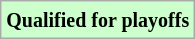<table class="wikitable">
<tr>
<td bgcolor="#ccffcc"><small><strong>Qualified for playoffs</strong></small></td>
</tr>
</table>
